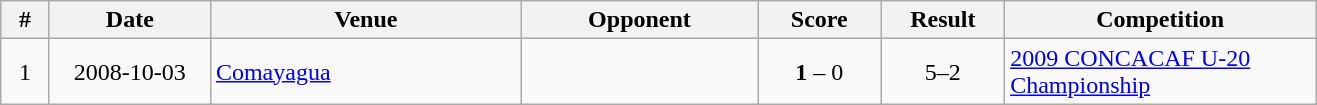<table class="wikitable" border="1">
<tr>
<th width="25">#</th>
<th width="100">Date</th>
<th width="200">Venue</th>
<th width="150">Opponent</th>
<th width="75">Score</th>
<th width="75">Result</th>
<th width="200">Competition</th>
</tr>
<tr>
<td align="center">1</td>
<td align="center">2008-10-03</td>
<td><a href='#'>Comayagua</a></td>
<td></td>
<td align="center"><strong>1</strong> – 0</td>
<td align="center">5–2</td>
<td><a href='#'>2009 CONCACAF U-20 Championship</a></td>
</tr>
</table>
